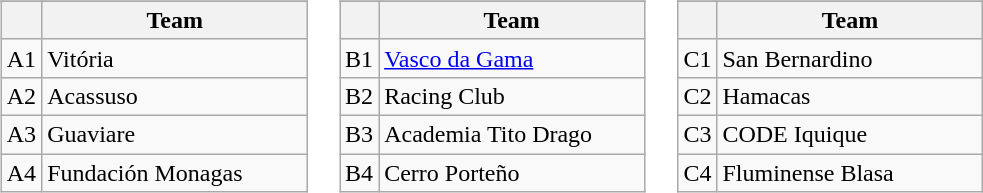<table>
<tr valign=top>
<td width=33.3%><br><table class="wikitable">
<tr>
</tr>
<tr>
<th></th>
<th width=170>Team</th>
</tr>
<tr>
<td align=center>A1</td>
<td> Vitória</td>
</tr>
<tr>
<td align=center>A2</td>
<td> Acassuso</td>
</tr>
<tr>
<td align=center>A3</td>
<td> Guaviare</td>
</tr>
<tr>
<td align=center>A4</td>
<td> Fundación Monagas</td>
</tr>
</table>
</td>
<td width=33.3%><br><table class="wikitable">
<tr>
</tr>
<tr>
<th></th>
<th width=170>Team</th>
</tr>
<tr>
<td align=center>B1</td>
<td> <a href='#'>Vasco da Gama</a></td>
</tr>
<tr>
<td align=center>B2</td>
<td> Racing Club</td>
</tr>
<tr>
<td align=center>B3</td>
<td> Academia Tito Drago</td>
</tr>
<tr>
<td align=center>B4</td>
<td> Cerro Porteño</td>
</tr>
</table>
</td>
<td width=33.3%><br><table class="wikitable">
<tr>
</tr>
<tr>
<th></th>
<th width=170>Team</th>
</tr>
<tr>
<td align=center>C1</td>
<td> San Bernardino</td>
</tr>
<tr>
<td align=center>C2</td>
<td> Hamacas</td>
</tr>
<tr>
<td align=center>C3</td>
<td> CODE Iquique</td>
</tr>
<tr>
<td align=center>C4</td>
<td> Fluminense Blasa</td>
</tr>
</table>
</td>
</tr>
</table>
